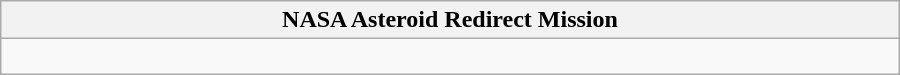<table class="wikitable" style="margin:0.5em auto; width:600px;">
<tr>
<th>NASA Asteroid Redirect Mission</th>
</tr>
<tr>
<td style="font-size:88%"><br></td>
</tr>
</table>
